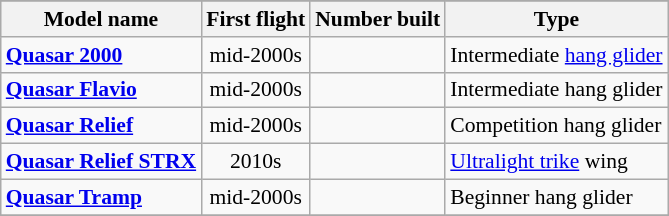<table class="wikitable" align=center style="font-size:90%;">
<tr>
</tr>
<tr style="background:#efefef;">
<th>Model name</th>
<th>First flight</th>
<th>Number built</th>
<th>Type</th>
</tr>
<tr>
<td align=left><strong><a href='#'>Quasar 2000</a></strong></td>
<td align=center>mid-2000s</td>
<td align=center></td>
<td align=left>Intermediate <a href='#'>hang glider</a></td>
</tr>
<tr>
<td align=left><strong><a href='#'>Quasar Flavio</a></strong></td>
<td align=center>mid-2000s</td>
<td align=center></td>
<td align=left>Intermediate hang glider</td>
</tr>
<tr>
<td align=left><strong><a href='#'>Quasar Relief</a></strong></td>
<td align=center>mid-2000s</td>
<td align=center></td>
<td align=left>Competition hang glider</td>
</tr>
<tr>
<td align=left><strong><a href='#'>Quasar Relief STRX</a></strong></td>
<td align=center>2010s</td>
<td align=center></td>
<td align=left><a href='#'>Ultralight trike</a> wing</td>
</tr>
<tr>
<td align=left><strong><a href='#'>Quasar Tramp</a></strong></td>
<td align=center>mid-2000s</td>
<td align=center></td>
<td align=left>Beginner hang glider</td>
</tr>
<tr>
</tr>
</table>
